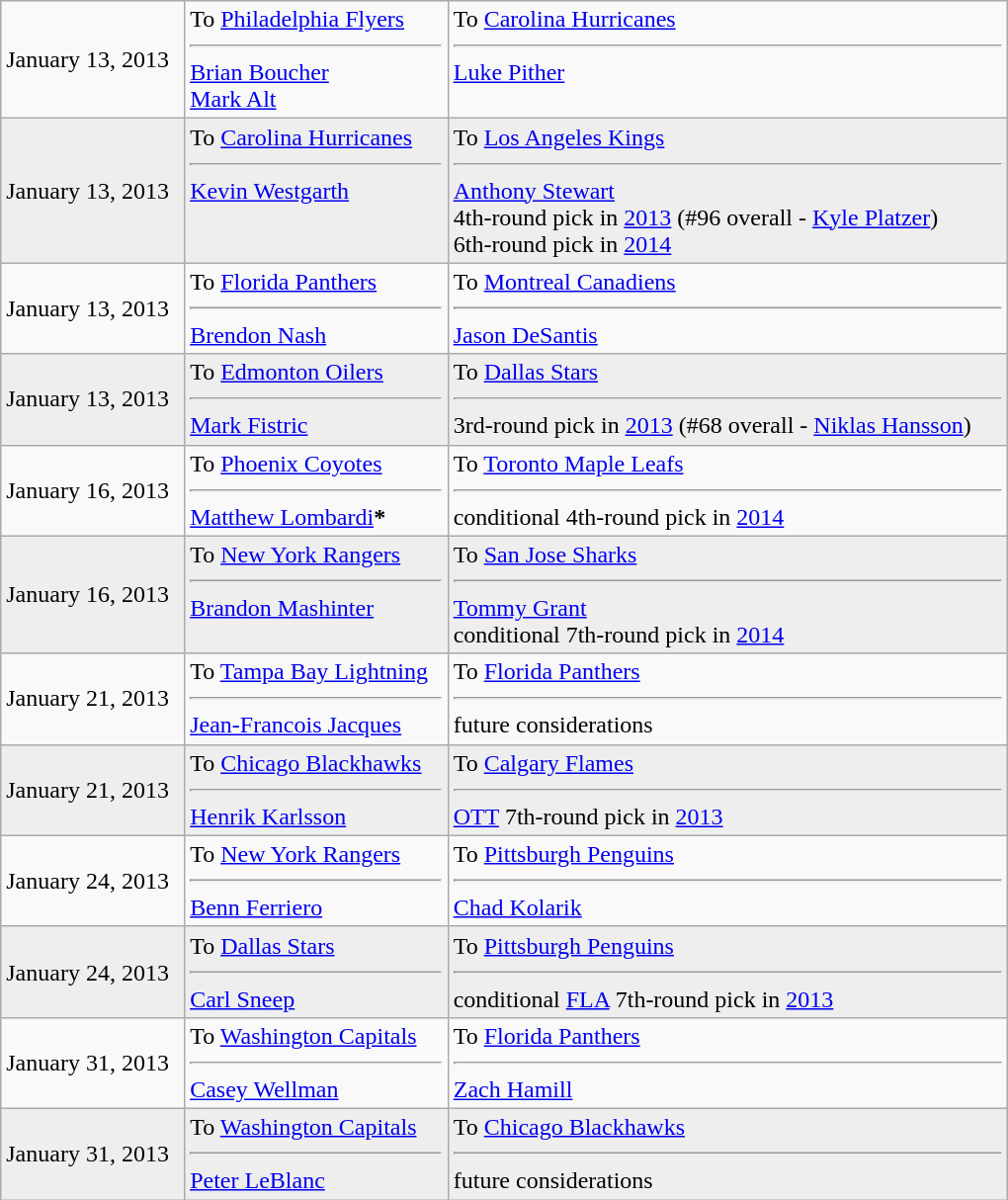<table class="wikitable" style="border:1px solid #999999; width:680px;">
<tr>
<td>January 13, 2013</td>
<td valign="top">To <a href='#'>Philadelphia Flyers</a><hr><a href='#'>Brian Boucher</a><br><a href='#'>Mark Alt</a></td>
<td valign="top">To <a href='#'>Carolina Hurricanes</a><hr><a href='#'>Luke Pither</a></td>
</tr>
<tr bgcolor="eeeeee">
<td>January 13, 2013</td>
<td valign="top">To <a href='#'>Carolina Hurricanes</a><hr><a href='#'>Kevin Westgarth</a></td>
<td valign="top">To <a href='#'>Los Angeles Kings</a><hr><a href='#'>Anthony Stewart</a><br>4th-round pick in <a href='#'>2013</a> (#96 overall - <a href='#'>Kyle Platzer</a>)<br>6th-round pick in <a href='#'>2014</a></td>
</tr>
<tr>
<td>January 13, 2013</td>
<td valign="top">To <a href='#'>Florida Panthers</a><hr><a href='#'>Brendon Nash</a></td>
<td valign="top">To <a href='#'>Montreal Canadiens</a><hr><a href='#'>Jason DeSantis</a></td>
</tr>
<tr bgcolor="eeeeee">
<td>January 13, 2013</td>
<td valign="top">To <a href='#'>Edmonton Oilers</a><hr><a href='#'>Mark Fistric</a></td>
<td valign="top">To <a href='#'>Dallas Stars</a><hr>3rd-round pick in <a href='#'>2013</a> (#68 overall - <a href='#'>Niklas Hansson</a>)</td>
</tr>
<tr>
<td>January 16, 2013</td>
<td valign="top">To <a href='#'>Phoenix Coyotes</a><hr><a href='#'>Matthew Lombardi</a><span><strong>*</strong></span></td>
<td valign="top">To <a href='#'>Toronto Maple Leafs</a><hr>conditional 4th-round pick in <a href='#'>2014</a></td>
</tr>
<tr bgcolor="eeeeee">
<td>January 16, 2013</td>
<td valign="top">To <a href='#'>New York Rangers</a><hr><a href='#'>Brandon Mashinter</a></td>
<td valign="top">To <a href='#'>San Jose Sharks</a><hr><a href='#'>Tommy Grant</a><br>conditional 7th-round pick in <a href='#'>2014</a></td>
</tr>
<tr>
<td>January 21, 2013</td>
<td valign="top">To <a href='#'>Tampa Bay Lightning</a><hr><a href='#'>Jean-Francois Jacques</a></td>
<td valign="top">To <a href='#'>Florida Panthers</a><hr>future considerations</td>
</tr>
<tr bgcolor="eeeeee">
<td>January 21, 2013</td>
<td valign="top">To <a href='#'>Chicago Blackhawks</a><hr><a href='#'>Henrik Karlsson</a></td>
<td valign="top">To <a href='#'>Calgary Flames</a><hr><a href='#'>OTT</a> 7th-round pick in <a href='#'>2013</a></td>
</tr>
<tr>
<td>January 24, 2013</td>
<td valign="top">To <a href='#'>New York Rangers</a><hr><a href='#'>Benn Ferriero</a></td>
<td valign="top">To <a href='#'>Pittsburgh Penguins</a><hr><a href='#'>Chad Kolarik</a></td>
</tr>
<tr bgcolor="eeeeee">
<td>January 24, 2013</td>
<td valign="top">To <a href='#'>Dallas Stars</a><hr><a href='#'>Carl Sneep</a></td>
<td valign="top">To <a href='#'>Pittsburgh Penguins</a><hr>conditional <a href='#'>FLA</a> 7th-round pick in <a href='#'>2013</a></td>
</tr>
<tr>
<td>January 31, 2013</td>
<td valign="top">To <a href='#'>Washington Capitals</a><hr><a href='#'>Casey Wellman</a></td>
<td valign="top">To <a href='#'>Florida Panthers</a><hr><a href='#'>Zach Hamill</a></td>
</tr>
<tr bgcolor="eeeeee">
<td>January 31, 2013</td>
<td valign="top">To <a href='#'>Washington Capitals</a><hr><a href='#'>Peter LeBlanc</a></td>
<td valign="top">To <a href='#'>Chicago Blackhawks</a><hr>future considerations </td>
</tr>
</table>
